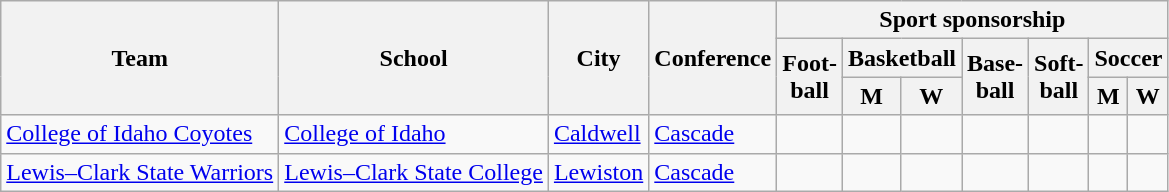<table class="sortable wikitable">
<tr>
<th rowspan=3>Team</th>
<th rowspan=3>School</th>
<th rowspan=3>City</th>
<th rowspan=3>Conference</th>
<th colspan=7>Sport sponsorship</th>
</tr>
<tr>
<th rowspan=2>Foot-<br>ball</th>
<th colspan=2>Basketball</th>
<th rowspan=2>Base-<br>ball</th>
<th rowspan=2>Soft-<br>ball</th>
<th colspan=2>Soccer</th>
</tr>
<tr>
<th>M</th>
<th>W</th>
<th>M</th>
<th>W</th>
</tr>
<tr>
<td><a href='#'>College of Idaho Coyotes</a></td>
<td><a href='#'>College of Idaho</a></td>
<td><a href='#'>Caldwell</a></td>
<td><a href='#'>Cascade</a></td>
<td> </td>
<td></td>
<td></td>
<td></td>
<td></td>
<td></td>
<td></td>
</tr>
<tr>
<td><a href='#'>Lewis–Clark State Warriors</a></td>
<td><a href='#'>Lewis–Clark State College</a></td>
<td><a href='#'>Lewiston</a></td>
<td><a href='#'>Cascade</a></td>
<td></td>
<td></td>
<td></td>
<td></td>
<td></td>
<td></td>
<td></td>
</tr>
</table>
